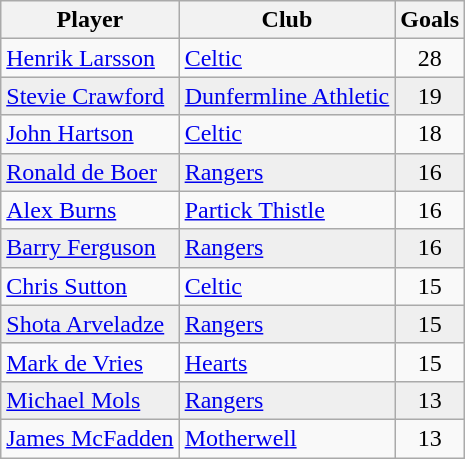<table class="wikitable sortable">
<tr>
<th>Player</th>
<th>Club</th>
<th>Goals</th>
</tr>
<tr>
<td> <a href='#'>Henrik Larsson</a></td>
<td><a href='#'>Celtic</a></td>
<td style="text-align:center">28</td>
</tr>
<tr bgcolor="#EFEFEF">
<td> <a href='#'>Stevie Crawford</a></td>
<td><a href='#'>Dunfermline Athletic</a></td>
<td style="text-align:center">19</td>
</tr>
<tr>
<td> <a href='#'>John Hartson</a></td>
<td><a href='#'>Celtic</a></td>
<td style="text-align:center">18</td>
</tr>
<tr bgcolor="#EFEFEF">
<td> <a href='#'>Ronald de Boer</a></td>
<td><a href='#'>Rangers</a></td>
<td style="text-align:center">16</td>
</tr>
<tr>
<td> <a href='#'>Alex Burns</a></td>
<td><a href='#'>Partick Thistle</a></td>
<td style="text-align:center">16</td>
</tr>
<tr bgcolor="#EFEFEF">
<td> <a href='#'>Barry Ferguson</a></td>
<td><a href='#'>Rangers</a></td>
<td style="text-align:center">16</td>
</tr>
<tr>
<td> <a href='#'>Chris Sutton</a></td>
<td><a href='#'>Celtic</a></td>
<td style="text-align:center">15</td>
</tr>
<tr bgcolor="#EFEFEF">
<td> <a href='#'>Shota Arveladze</a></td>
<td><a href='#'>Rangers</a></td>
<td style="text-align:center">15</td>
</tr>
<tr>
<td> <a href='#'>Mark de Vries</a></td>
<td><a href='#'>Hearts</a></td>
<td style="text-align:center">15</td>
</tr>
<tr bgcolor="#EFEFEF">
<td> <a href='#'>Michael Mols</a></td>
<td><a href='#'>Rangers</a></td>
<td style="text-align:center">13</td>
</tr>
<tr>
<td> <a href='#'>James McFadden</a></td>
<td><a href='#'>Motherwell</a></td>
<td style="text-align:center">13</td>
</tr>
</table>
